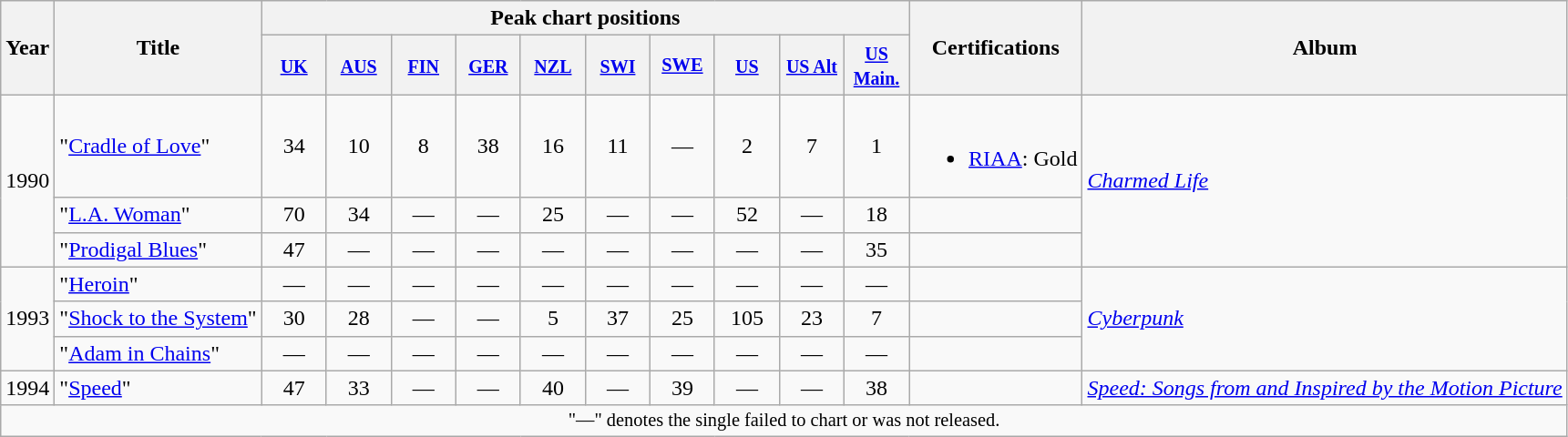<table class="wikitable">
<tr>
<th style="text-align:center; width:30px;" rowspan="2">Year</th>
<th style="width:275x;" rowspan="2">Title</th>
<th colspan="10">Peak chart positions</th>
<th rowspan="2">Certifications</th>
<th rowspan="2">Album</th>
</tr>
<tr>
<th style="text-align:center; width:40px;"><small><a href='#'>UK</a><br></small></th>
<th style="text-align:center; width:40px;"><small><a href='#'>AUS</a><br></small></th>
<th style="text-align:center; width:40px;"><small><a href='#'>FIN</a><br></small></th>
<th style="text-align:center; width:40px;"><small><a href='#'>GER</a><br></small></th>
<th style="text-align:center; width:40px;"><small><a href='#'>NZL</a><br></small></th>
<th style="text-align:center; width:40px;"><small><a href='#'>SWI</a><br></small></th>
<th style="width:3em;font-size:85%"><a href='#'>SWE</a><br></th>
<th style="text-align:center; width:40px;"><small><a href='#'>US</a><br></small></th>
<th style="text-align:center; width:40px;"><small><a href='#'>US Alt</a></small></th>
<th style="text-align:center; width:40px;"><small><a href='#'>US Main.</a></small></th>
</tr>
<tr>
<td rowspan="3">1990</td>
<td>"<a href='#'>Cradle of Love</a>"</td>
<td style="text-align:center;">34</td>
<td style="text-align:center;">10</td>
<td style="text-align:center;">8</td>
<td style="text-align:center;">38</td>
<td style="text-align:center;">16</td>
<td style="text-align:center;">11</td>
<td style="text-align:center;">—</td>
<td style="text-align:center;">2</td>
<td style="text-align:center;">7</td>
<td style="text-align:center;">1</td>
<td><br><ul><li><a href='#'>RIAA</a>: Gold</li></ul></td>
<td rowspan="3"><em><a href='#'>Charmed Life</a></em></td>
</tr>
<tr>
<td>"<a href='#'>L.A. Woman</a>"</td>
<td style="text-align:center;">70</td>
<td style="text-align:center;">34</td>
<td style="text-align:center;">—</td>
<td style="text-align:center;">—</td>
<td style="text-align:center;">25</td>
<td style="text-align:center;">—</td>
<td style="text-align:center;">—</td>
<td style="text-align:center;">52</td>
<td style="text-align:center;">—</td>
<td style="text-align:center;">18</td>
<td></td>
</tr>
<tr>
<td>"<a href='#'>Prodigal Blues</a>"</td>
<td style="text-align:center;">47</td>
<td style="text-align:center;">—</td>
<td style="text-align:center;">—</td>
<td style="text-align:center;">—</td>
<td style="text-align:center;">—</td>
<td style="text-align:center;">—</td>
<td style="text-align:center;">—</td>
<td style="text-align:center;">—</td>
<td style="text-align:center;">—</td>
<td style="text-align:center;">35</td>
<td></td>
</tr>
<tr>
<td rowspan="3">1993</td>
<td>"<a href='#'>Heroin</a>"</td>
<td style="text-align:center;">—</td>
<td style="text-align:center;">—</td>
<td style="text-align:center;">—</td>
<td style="text-align:center;">—</td>
<td style="text-align:center;">—</td>
<td style="text-align:center;">—</td>
<td style="text-align:center;">—</td>
<td style="text-align:center;">—</td>
<td style="text-align:center;">—</td>
<td style="text-align:center;">—</td>
<td></td>
<td rowspan="3"><em><a href='#'>Cyberpunk</a></em></td>
</tr>
<tr>
<td>"<a href='#'>Shock to the System</a>"</td>
<td style="text-align:center;">30</td>
<td style="text-align:center;">28</td>
<td style="text-align:center;">—</td>
<td style="text-align:center;">—</td>
<td style="text-align:center;">5</td>
<td style="text-align:center;">37</td>
<td style="text-align:center;">25</td>
<td style="text-align:center;">105</td>
<td style="text-align:center;">23</td>
<td style="text-align:center;">7</td>
<td></td>
</tr>
<tr>
<td>"<a href='#'>Adam in Chains</a>"</td>
<td style="text-align:center;">—</td>
<td style="text-align:center;">—</td>
<td style="text-align:center;">—</td>
<td style="text-align:center;">—</td>
<td style="text-align:center;">—</td>
<td style="text-align:center;">—</td>
<td style="text-align:center;">—</td>
<td style="text-align:center;">—</td>
<td style="text-align:center;">—</td>
<td style="text-align:center;">—</td>
<td></td>
</tr>
<tr>
<td>1994</td>
<td>"<a href='#'>Speed</a>"</td>
<td style="text-align:center;">47</td>
<td style="text-align:center;">33</td>
<td style="text-align:center;">—</td>
<td style="text-align:center;">—</td>
<td style="text-align:center;">40</td>
<td style="text-align:center;">—</td>
<td style="text-align:center;">39</td>
<td style="text-align:center;">—</td>
<td style="text-align:center;">—</td>
<td style="text-align:center;">38</td>
<td></td>
<td><em><a href='#'>Speed: Songs from and Inspired by the Motion Picture</a></em></td>
</tr>
<tr>
<td colspan="20" style="text-align:center; font-size:85%">"—" denotes the single failed to chart or was not released.</td>
</tr>
</table>
